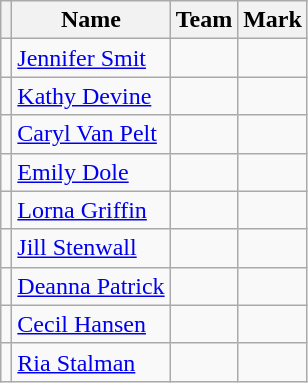<table class=wikitable>
<tr>
<th></th>
<th>Name</th>
<th>Team</th>
<th>Mark</th>
</tr>
<tr>
<td></td>
<td><a href='#'>Jennifer Smit</a></td>
<td></td>
<td></td>
</tr>
<tr>
<td></td>
<td><a href='#'>Kathy Devine</a></td>
<td></td>
<td></td>
</tr>
<tr>
<td></td>
<td><a href='#'>Caryl Van Pelt</a></td>
<td></td>
<td></td>
</tr>
<tr>
<td></td>
<td><a href='#'>Emily Dole</a></td>
<td></td>
<td></td>
</tr>
<tr>
<td></td>
<td><a href='#'>Lorna Griffin</a></td>
<td></td>
<td></td>
</tr>
<tr>
<td></td>
<td><a href='#'>Jill Stenwall</a></td>
<td></td>
<td></td>
</tr>
<tr>
<td></td>
<td><a href='#'>Deanna Patrick</a></td>
<td></td>
<td></td>
</tr>
<tr>
<td></td>
<td><a href='#'>Cecil Hansen</a></td>
<td></td>
<td></td>
</tr>
<tr>
<td></td>
<td><a href='#'>Ria Stalman</a></td>
<td></td>
<td></td>
</tr>
</table>
